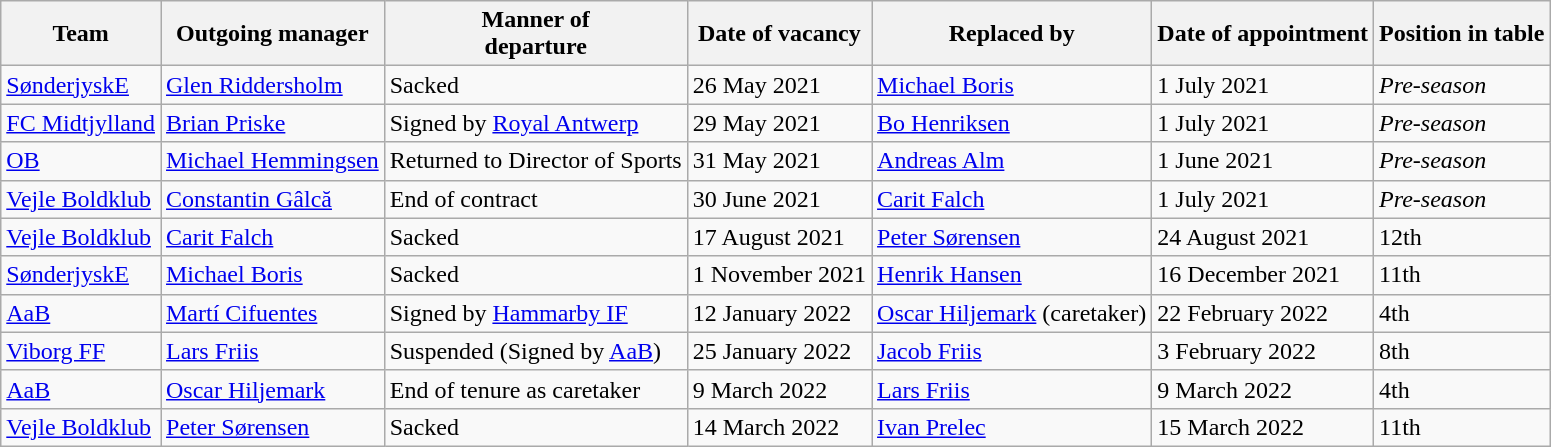<table class="wikitable">
<tr>
<th>Team</th>
<th>Outgoing manager</th>
<th>Manner of<br>departure</th>
<th>Date of vacancy</th>
<th>Replaced by</th>
<th>Date of appointment</th>
<th>Position in table</th>
</tr>
<tr>
<td><a href='#'>SønderjyskE</a></td>
<td> <a href='#'>Glen Riddersholm</a></td>
<td>Sacked</td>
<td>26 May 2021</td>
<td> <a href='#'>Michael Boris</a></td>
<td>1 July 2021</td>
<td><em>Pre-season</em></td>
</tr>
<tr>
<td><a href='#'>FC Midtjylland</a></td>
<td> <a href='#'>Brian Priske</a></td>
<td>Signed by <a href='#'>Royal Antwerp</a></td>
<td>29 May 2021</td>
<td> <a href='#'>Bo Henriksen</a></td>
<td>1 July 2021</td>
<td><em>Pre-season</em></td>
</tr>
<tr>
<td><a href='#'>OB</a></td>
<td> <a href='#'>Michael Hemmingsen</a></td>
<td>Returned to Director of Sports</td>
<td>31 May 2021</td>
<td> <a href='#'>Andreas Alm</a></td>
<td>1 June 2021</td>
<td><em>Pre-season</em></td>
</tr>
<tr>
<td><a href='#'>Vejle Boldklub</a></td>
<td> <a href='#'>Constantin Gâlcă</a></td>
<td>End of contract</td>
<td>30 June 2021</td>
<td> <a href='#'>Carit Falch</a></td>
<td>1 July 2021</td>
<td><em>Pre-season</em></td>
</tr>
<tr>
<td><a href='#'>Vejle Boldklub</a></td>
<td> <a href='#'>Carit Falch</a></td>
<td>Sacked</td>
<td>17 August 2021</td>
<td> <a href='#'>Peter Sørensen</a></td>
<td>24 August 2021</td>
<td>12th</td>
</tr>
<tr>
<td><a href='#'>SønderjyskE</a></td>
<td> <a href='#'>Michael Boris</a></td>
<td>Sacked</td>
<td>1 November 2021</td>
<td> <a href='#'>Henrik Hansen</a></td>
<td>16 December 2021</td>
<td>11th</td>
</tr>
<tr>
<td><a href='#'>AaB</a></td>
<td> <a href='#'>Martí Cifuentes</a></td>
<td>Signed by <a href='#'>Hammarby IF</a></td>
<td>12 January 2022</td>
<td> <a href='#'>Oscar Hiljemark</a> (caretaker)</td>
<td>22 February 2022</td>
<td>4th</td>
</tr>
<tr>
<td><a href='#'>Viborg FF</a></td>
<td> <a href='#'>Lars Friis</a></td>
<td>Suspended (Signed by <a href='#'>AaB</a>)</td>
<td>25 January 2022</td>
<td> <a href='#'>Jacob Friis</a></td>
<td>3 February 2022</td>
<td>8th</td>
</tr>
<tr>
<td><a href='#'>AaB</a></td>
<td> <a href='#'>Oscar Hiljemark</a></td>
<td>End of tenure as caretaker</td>
<td>9 March 2022</td>
<td> <a href='#'>Lars Friis</a></td>
<td>9 March 2022</td>
<td>4th</td>
</tr>
<tr>
<td><a href='#'>Vejle Boldklub</a></td>
<td> <a href='#'>Peter Sørensen</a></td>
<td>Sacked</td>
<td>14 March 2022</td>
<td> <a href='#'>Ivan Prelec</a></td>
<td>15 March 2022</td>
<td>11th</td>
</tr>
</table>
